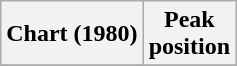<table class="wikitable sortable plainrowheaders" style="text-align:center">
<tr>
<th scope="col">Chart (1980)</th>
<th scope="col">Peak<br>position</th>
</tr>
<tr>
</tr>
</table>
